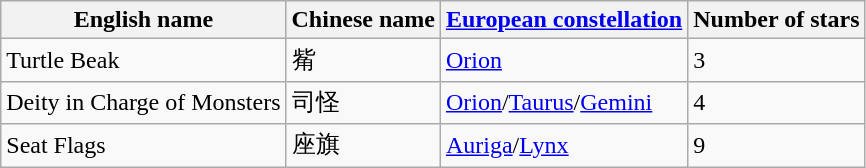<table class="wikitable">
<tr>
<th>English name</th>
<th>Chinese name</th>
<th><a href='#'>European constellation</a></th>
<th>Number of stars</th>
</tr>
<tr>
<td>Turtle Beak</td>
<td>觜</td>
<td><a href='#'>Orion</a></td>
<td>3</td>
</tr>
<tr>
<td>Deity in Charge of Monsters</td>
<td>司怪</td>
<td><a href='#'>Orion</a>/<a href='#'>Taurus</a>/<a href='#'>Gemini</a></td>
<td>4</td>
</tr>
<tr>
<td>Seat Flags</td>
<td>座旗</td>
<td><a href='#'>Auriga</a>/<a href='#'>Lynx</a></td>
<td>9</td>
</tr>
</table>
